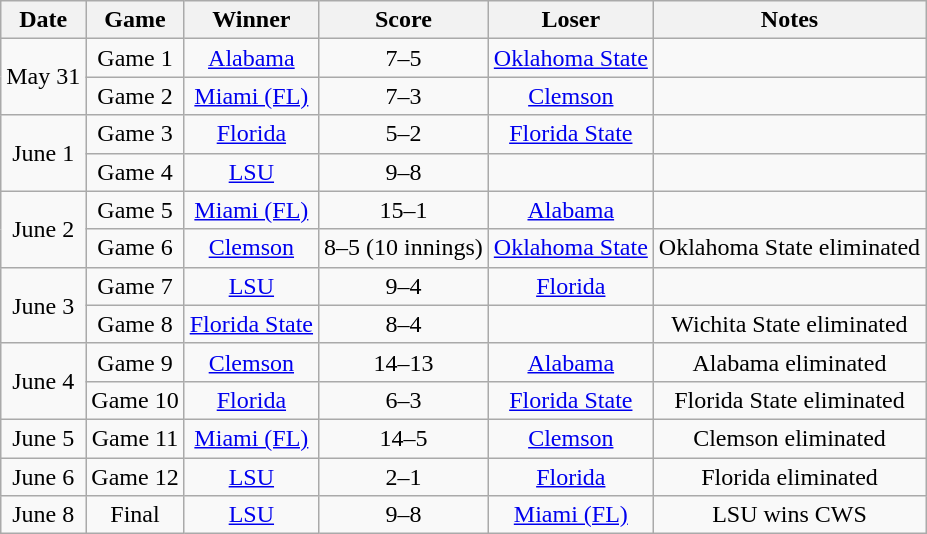<table class="wikitable">
<tr>
<th>Date</th>
<th>Game</th>
<th>Winner</th>
<th>Score</th>
<th>Loser</th>
<th>Notes</th>
</tr>
<tr align=center>
<td rowspan=2>May 31</td>
<td>Game 1</td>
<td><a href='#'>Alabama</a></td>
<td>7–5</td>
<td><a href='#'>Oklahoma State</a></td>
<td></td>
</tr>
<tr align=center>
<td>Game 2</td>
<td><a href='#'>Miami (FL)</a></td>
<td>7–3</td>
<td><a href='#'>Clemson</a></td>
<td></td>
</tr>
<tr align=center>
<td rowspan=2>June 1</td>
<td>Game 3</td>
<td><a href='#'>Florida</a></td>
<td>5–2</td>
<td><a href='#'>Florida State</a></td>
<td></td>
</tr>
<tr align=center>
<td>Game 4</td>
<td><a href='#'>LSU</a></td>
<td>9–8</td>
<td></td>
<td></td>
</tr>
<tr align=center>
<td rowspan=2>June 2</td>
<td>Game 5</td>
<td><a href='#'>Miami (FL)</a></td>
<td>15–1</td>
<td><a href='#'>Alabama</a></td>
<td></td>
</tr>
<tr align=center>
<td>Game 6</td>
<td><a href='#'>Clemson</a></td>
<td>8–5 (10 innings)</td>
<td><a href='#'>Oklahoma State</a></td>
<td>Oklahoma State eliminated</td>
</tr>
<tr align=center>
<td rowspan=2>June 3</td>
<td>Game 7</td>
<td><a href='#'>LSU</a></td>
<td>9–4</td>
<td><a href='#'>Florida</a></td>
<td></td>
</tr>
<tr align=center>
<td>Game 8</td>
<td><a href='#'>Florida State</a></td>
<td>8–4</td>
<td></td>
<td>Wichita State eliminated</td>
</tr>
<tr align=center>
<td rowspan=2>June 4</td>
<td>Game 9</td>
<td><a href='#'>Clemson</a></td>
<td>14–13</td>
<td><a href='#'>Alabama</a></td>
<td>Alabama eliminated</td>
</tr>
<tr align=center>
<td>Game 10</td>
<td><a href='#'>Florida</a></td>
<td>6–3</td>
<td><a href='#'>Florida State</a></td>
<td>Florida State eliminated</td>
</tr>
<tr align=center>
<td>June 5</td>
<td>Game 11</td>
<td><a href='#'>Miami (FL)</a></td>
<td>14–5</td>
<td><a href='#'>Clemson</a></td>
<td>Clemson eliminated</td>
</tr>
<tr align=center>
<td>June 6</td>
<td>Game 12</td>
<td><a href='#'>LSU</a></td>
<td>2–1</td>
<td><a href='#'>Florida</a></td>
<td>Florida eliminated</td>
</tr>
<tr align=center>
<td>June 8</td>
<td>Final</td>
<td><a href='#'>LSU</a></td>
<td>9–8</td>
<td><a href='#'>Miami (FL)</a></td>
<td>LSU wins CWS</td>
</tr>
</table>
